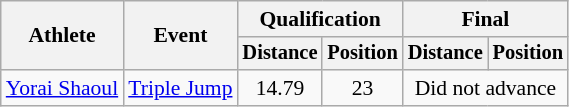<table class=wikitable style="font-size:90%">
<tr>
<th rowspan="2">Athlete</th>
<th rowspan="2">Event</th>
<th colspan="2">Qualification</th>
<th colspan="2">Final</th>
</tr>
<tr style="font-size:95%">
<th>Distance</th>
<th>Position</th>
<th>Distance</th>
<th>Position</th>
</tr>
<tr align=center>
<td align=left><a href='#'>Yorai Shaoul</a></td>
<td align=left><a href='#'>Triple Jump</a></td>
<td>14.79</td>
<td>23</td>
<td colspan="2">Did not advance</td>
</tr>
</table>
